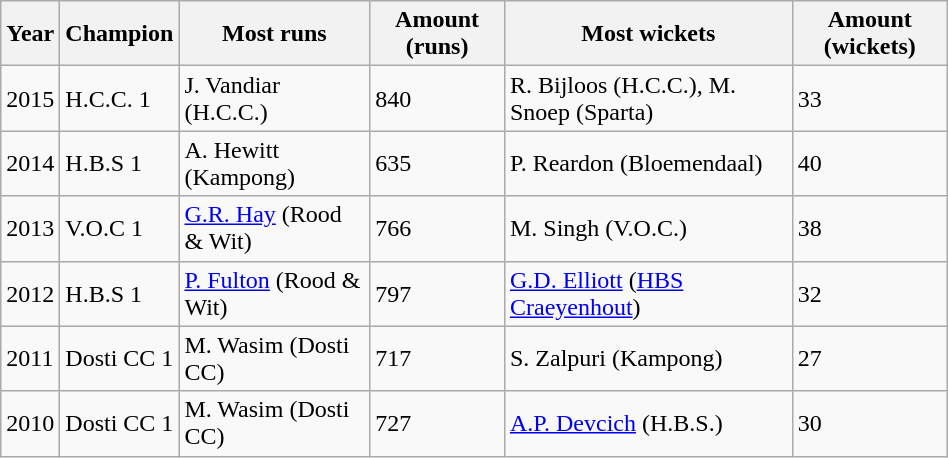<table class="wikitable" width="50%">
<tr>
<th>Year</th>
<th>Champion</th>
<th>Most runs</th>
<th>Amount (runs)</th>
<th>Most wickets</th>
<th>Amount (wickets)</th>
</tr>
<tr>
<td>2015</td>
<td>H.C.C. 1</td>
<td>J. Vandiar (H.C.C.)</td>
<td>840</td>
<td>R. Bijloos (H.C.C.), M. Snoep (Sparta)</td>
<td>33</td>
</tr>
<tr>
<td>2014</td>
<td>H.B.S 1</td>
<td>A. Hewitt (Kampong)</td>
<td>635</td>
<td>P. Reardon (Bloemendaal)</td>
<td>40</td>
</tr>
<tr>
<td>2013</td>
<td>V.O.C 1</td>
<td><a href='#'>G.R. Hay</a> (Rood & Wit)</td>
<td>766</td>
<td>M. Singh (V.O.C.)</td>
<td>38</td>
</tr>
<tr>
<td>2012</td>
<td>H.B.S 1</td>
<td><a href='#'>P. Fulton</a> (Rood & Wit)</td>
<td>797</td>
<td><a href='#'>G.D. Elliott</a> (<a href='#'>HBS Craeyenhout</a>)</td>
<td>32</td>
</tr>
<tr>
<td>2011</td>
<td>Dosti CC 1</td>
<td>M. Wasim (Dosti CC)</td>
<td>717</td>
<td>S. Zalpuri (Kampong)</td>
<td>27</td>
</tr>
<tr>
<td>2010</td>
<td>Dosti CC 1</td>
<td>M. Wasim (Dosti CC)</td>
<td>727</td>
<td><a href='#'>A.P. Devcich</a> (H.B.S.)</td>
<td>30</td>
</tr>
</table>
